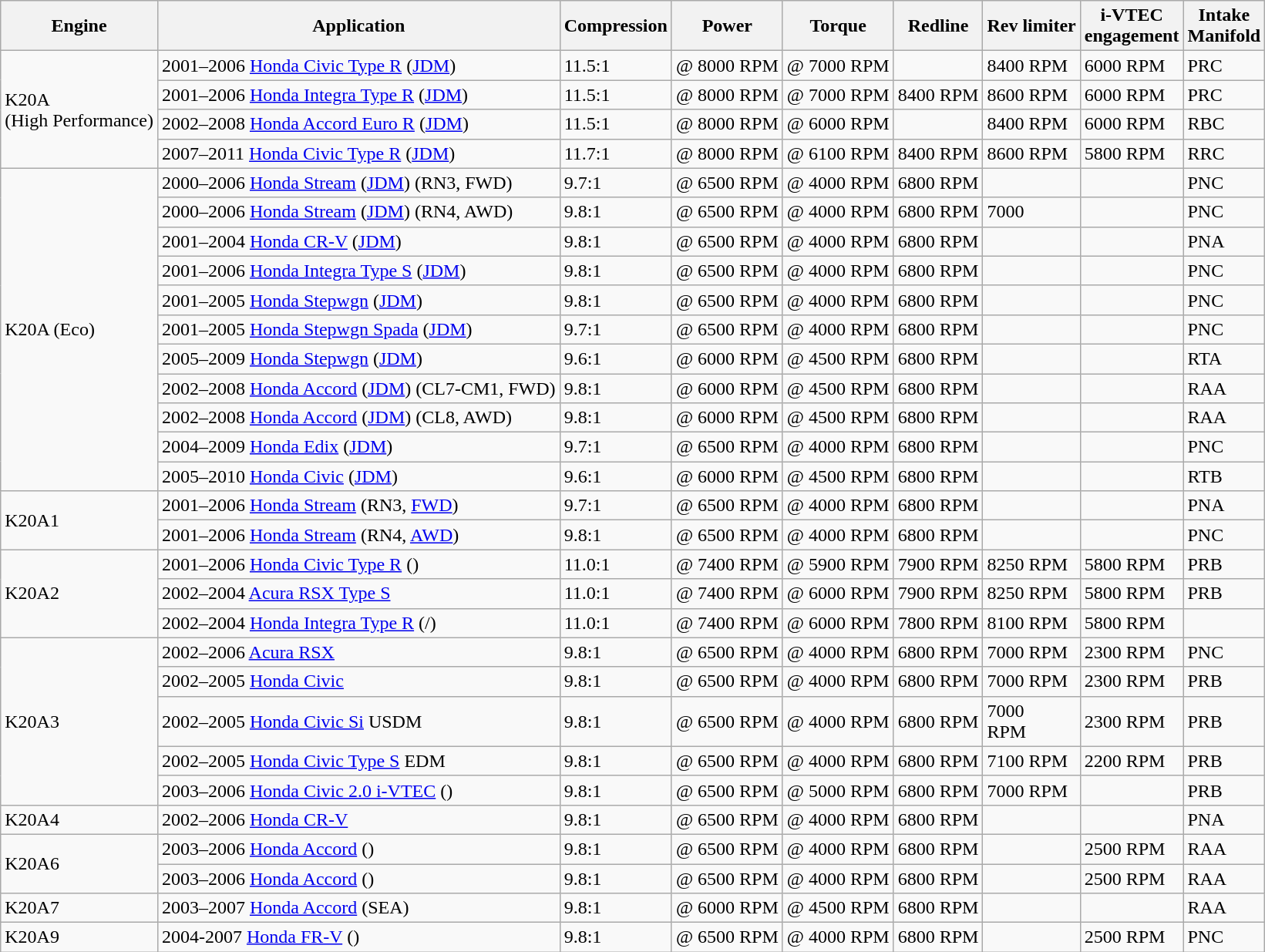<table class="wikitable">
<tr>
<th>Engine</th>
<th>Application</th>
<th>Compression</th>
<th>Power</th>
<th>Torque</th>
<th>Redline</th>
<th>Rev limiter</th>
<th>i-VTEC<br>engagement</th>
<th>Intake<br>Manifold</th>
</tr>
<tr>
<td rowspan="4">K20A<br>(High Performance)</td>
<td>2001–2006 <a href='#'>Honda Civic Type R</a> (<a href='#'>JDM</a>)</td>
<td>11.5:1</td>
<td> @ 8000 RPM</td>
<td> @ 7000 RPM</td>
<td></td>
<td>8400 RPM</td>
<td>6000 RPM</td>
<td>PRC</td>
</tr>
<tr>
<td>2001–2006 <a href='#'>Honda Integra Type R</a> (<a href='#'>JDM</a>)</td>
<td>11.5:1</td>
<td> @ 8000 RPM</td>
<td> @ 7000 RPM</td>
<td>8400 RPM</td>
<td>8600 RPM</td>
<td>6000 RPM</td>
<td>PRC</td>
</tr>
<tr>
<td>2002–2008 <a href='#'>Honda Accord Euro R</a> (<a href='#'>JDM</a>)</td>
<td>11.5:1</td>
<td> @ 8000 RPM</td>
<td> @ 6000 RPM</td>
<td></td>
<td>8400 RPM</td>
<td>6000 RPM</td>
<td>RBC</td>
</tr>
<tr>
<td>2007–2011 <a href='#'>Honda Civic Type R</a> (<a href='#'>JDM</a>)</td>
<td>11.7:1</td>
<td> @ 8000 RPM</td>
<td> @ 6100 RPM</td>
<td>8400 RPM</td>
<td>8600 RPM</td>
<td>5800 RPM</td>
<td>RRC</td>
</tr>
<tr>
<td rowspan="11">K20A (Eco)</td>
<td>2000–2006 <a href='#'>Honda Stream</a> (<a href='#'>JDM</a>) (RN3, FWD)</td>
<td>9.7:1</td>
<td> @ 6500 RPM</td>
<td> @ 4000 RPM</td>
<td>6800 RPM</td>
<td></td>
<td></td>
<td>PNC</td>
</tr>
<tr>
<td>2000–2006 <a href='#'>Honda Stream</a> (<a href='#'>JDM</a>) (RN4, AWD)</td>
<td>9.8:1</td>
<td> @ 6500 RPM</td>
<td> @ 4000 RPM</td>
<td>6800 RPM</td>
<td>7000</td>
<td></td>
<td>PNC</td>
</tr>
<tr>
<td>2001–2004 <a href='#'>Honda CR-V</a> (<a href='#'>JDM</a>)</td>
<td>9.8:1</td>
<td> @ 6500 RPM</td>
<td> @ 4000 RPM</td>
<td>6800 RPM</td>
<td></td>
<td></td>
<td>PNA</td>
</tr>
<tr>
<td>2001–2006 <a href='#'>Honda Integra Type S</a> (<a href='#'>JDM</a>)</td>
<td>9.8:1</td>
<td> @ 6500 RPM</td>
<td> @ 4000 RPM</td>
<td>6800 RPM</td>
<td></td>
<td></td>
<td>PNC</td>
</tr>
<tr>
<td>2001–2005 <a href='#'>Honda Stepwgn</a> (<a href='#'>JDM</a>)</td>
<td>9.8:1</td>
<td> @ 6500 RPM</td>
<td> @ 4000 RPM</td>
<td>6800 RPM</td>
<td></td>
<td></td>
<td>PNC</td>
</tr>
<tr>
<td>2001–2005 <a href='#'>Honda Stepwgn Spada</a> (<a href='#'>JDM</a>)</td>
<td>9.7:1</td>
<td> @ 6500 RPM</td>
<td> @ 4000 RPM</td>
<td>6800 RPM</td>
<td></td>
<td></td>
<td>PNC</td>
</tr>
<tr>
<td>2005–2009 <a href='#'>Honda Stepwgn</a> (<a href='#'>JDM</a>)</td>
<td>9.6:1</td>
<td> @ 6000 RPM</td>
<td> @ 4500 RPM</td>
<td>6800 RPM</td>
<td></td>
<td></td>
<td>RTA</td>
</tr>
<tr>
<td>2002–2008 <a href='#'>Honda Accord</a> (<a href='#'>JDM</a>) (CL7-CM1, FWD)</td>
<td>9.8:1</td>
<td> @ 6000 RPM</td>
<td> @ 4500 RPM</td>
<td>6800 RPM</td>
<td></td>
<td></td>
<td>RAA</td>
</tr>
<tr>
<td>2002–2008 <a href='#'>Honda Accord</a> (<a href='#'>JDM</a>) (CL8, AWD)</td>
<td>9.8:1</td>
<td> @ 6000 RPM</td>
<td> @ 4500 RPM</td>
<td>6800 RPM</td>
<td></td>
<td></td>
<td>RAA</td>
</tr>
<tr>
<td>2004–2009 <a href='#'>Honda Edix</a> (<a href='#'>JDM</a>)</td>
<td>9.7:1</td>
<td> @ 6500 RPM</td>
<td> @ 4000 RPM</td>
<td>6800 RPM</td>
<td></td>
<td></td>
<td>PNC</td>
</tr>
<tr>
<td>2005–2010 <a href='#'>Honda Civic</a> (<a href='#'>JDM</a>)</td>
<td>9.6:1</td>
<td> @ 6000 RPM</td>
<td> @ 4500 RPM</td>
<td>6800 RPM</td>
<td></td>
<td></td>
<td>RTB</td>
</tr>
<tr>
<td rowspan="2">K20A1</td>
<td>2001–2006 <a href='#'>Honda Stream</a> (RN3, <a href='#'>FWD</a>)</td>
<td>9.7:1</td>
<td> @ 6500 RPM</td>
<td> @ 4000 RPM</td>
<td>6800 RPM</td>
<td></td>
<td></td>
<td>PNA</td>
</tr>
<tr>
<td>2001–2006 <a href='#'>Honda Stream</a> (RN4, <a href='#'>AWD</a>)</td>
<td>9.8:1</td>
<td> @ 6500 RPM</td>
<td> @ 4000 RPM</td>
<td>6800 RPM</td>
<td></td>
<td></td>
<td>PNC</td>
</tr>
<tr>
<td rowspan="3">K20A2</td>
<td>2001–2006 <a href='#'>Honda Civic Type R</a> ()</td>
<td>11.0:1</td>
<td> @ 7400 RPM</td>
<td> @ 5900 RPM</td>
<td>7900 RPM</td>
<td>8250 RPM</td>
<td>5800 RPM</td>
<td>PRB</td>
</tr>
<tr>
<td>2002–2004 <a href='#'>Acura RSX Type S</a></td>
<td>11.0:1</td>
<td> @ 7400 RPM</td>
<td> @ 6000 RPM</td>
<td>7900 RPM</td>
<td>8250 RPM</td>
<td>5800 RPM</td>
<td>PRB</td>
</tr>
<tr>
<td>2002–2004 <a href='#'>Honda Integra Type R</a> (/)</td>
<td>11.0:1</td>
<td> @ 7400 RPM</td>
<td> @ 6000 RPM</td>
<td>7800 RPM</td>
<td>8100 RPM</td>
<td>5800 RPM</td>
<td></td>
</tr>
<tr>
<td rowspan="5">K20A3</td>
<td>2002–2006 <a href='#'>Acura RSX</a></td>
<td>9.8:1</td>
<td> @ 6500 RPM</td>
<td> @ 4000 RPM</td>
<td>6800 RPM</td>
<td>7000 RPM</td>
<td>2300 RPM</td>
<td>PNC</td>
</tr>
<tr>
<td>2002–2005 <a href='#'>Honda Civic</a></td>
<td>9.8:1</td>
<td> @ 6500 RPM</td>
<td> @ 4000 RPM</td>
<td>6800 RPM</td>
<td>7000 RPM</td>
<td>2300 RPM</td>
<td>PRB</td>
</tr>
<tr>
<td>2002–2005 <a href='#'>Honda Civic Si</a> USDM</td>
<td>9.8:1</td>
<td> @ 6500 RPM</td>
<td> @ 4000 RPM</td>
<td>6800 RPM</td>
<td>7000<br>RPM</td>
<td>2300 RPM</td>
<td>PRB</td>
</tr>
<tr>
<td>2002–2005 <a href='#'>Honda Civic Type S</a> EDM</td>
<td>9.8:1</td>
<td> @ 6500 RPM</td>
<td> @ 4000 RPM</td>
<td>6800 RPM</td>
<td>7100 RPM</td>
<td>2200 RPM</td>
<td>PRB</td>
</tr>
<tr>
<td>2003–2006 <a href='#'>Honda Civic 2.0 i-VTEC</a> ()</td>
<td>9.8:1</td>
<td> @ 6500 RPM</td>
<td> @ 5000 RPM</td>
<td>6800 RPM</td>
<td>7000 RPM</td>
<td></td>
<td>PRB</td>
</tr>
<tr>
<td>K20A4</td>
<td>2002–2006 <a href='#'>Honda CR-V</a></td>
<td>9.8:1</td>
<td> @ 6500 RPM</td>
<td> @ 4000 RPM</td>
<td>6800 RPM</td>
<td></td>
<td></td>
<td>PNA</td>
</tr>
<tr>
<td rowspan="2">K20A6</td>
<td>2003–2006 <a href='#'>Honda Accord</a> ()</td>
<td>9.8:1</td>
<td> @ 6500 RPM</td>
<td> @ 4000 RPM</td>
<td>6800 RPM</td>
<td></td>
<td>2500 RPM</td>
<td>RAA</td>
</tr>
<tr>
<td>2003–2006 <a href='#'>Honda Accord</a> ()</td>
<td>9.8:1</td>
<td> @ 6500 RPM</td>
<td> @ 4000 RPM</td>
<td>6800 RPM</td>
<td></td>
<td>2500 RPM</td>
<td>RAA</td>
</tr>
<tr>
<td>K20A7</td>
<td>2003–2007 <a href='#'>Honda Accord</a> (SEA)</td>
<td>9.8:1</td>
<td> @ 6000 RPM</td>
<td> @ 4500 RPM</td>
<td>6800 RPM</td>
<td></td>
<td></td>
<td>RAA</td>
</tr>
<tr>
<td>K20A9</td>
<td>2004-2007 <a href='#'>Honda FR-V</a> ()</td>
<td>9.8:1</td>
<td> @ 6500 RPM</td>
<td> @ 4000 RPM</td>
<td>6800 RPM</td>
<td></td>
<td>2500 RPM</td>
<td>PNC</td>
</tr>
</table>
